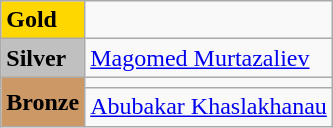<table class="wikitable">
<tr>
<td bgcolor="gold"><strong>Gold</strong></td>
<td></td>
</tr>
<tr>
<td bgcolor="silver"><strong>Silver</strong></td>
<td> <a href='#'>Magomed Murtazaliev</a> </td>
</tr>
<tr>
<td rowspan="2" bgcolor="#cc9966"><strong>Bronze</strong></td>
<td></td>
</tr>
<tr>
<td> <a href='#'>Abubakar Khaslakhanau</a> </td>
</tr>
</table>
